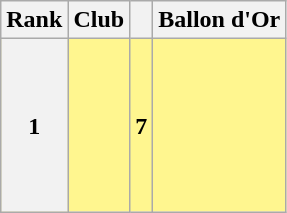<table class="wikitable sortable">
<tr>
<th scope="col">Rank</th>
<th scope="col">Club</th>
<th scope="col"></th>
<th scope="col" class="unsortable">Ballon d'Or</th>
</tr>
<tr style="background-color:#FFF68F">
<th scope="row">1</th>
<td></td>
<td align="center"><strong>7</strong></td>
<td><br><br><br><br><br><br></td>
</tr>
</table>
